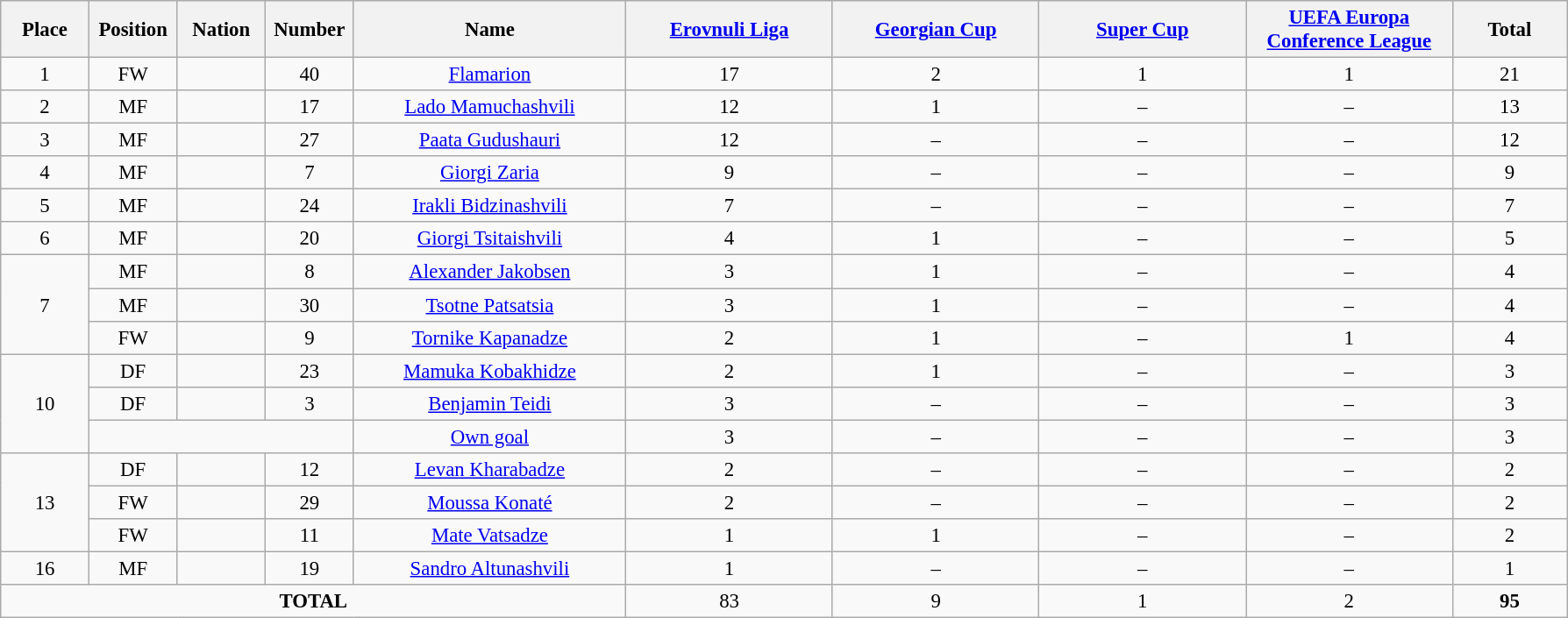<table class="wikitable" style="font-size: 95%; text-align: center;">
<tr>
<th width=60>Place</th>
<th width=60>Position</th>
<th width=60>Nation</th>
<th width=60>Number</th>
<th width=200>Name</th>
<th width=150><a href='#'>Erovnuli Liga</a></th>
<th width=150><a href='#'>Georgian Cup</a></th>
<th width=150><a href='#'>Super Cup</a></th>
<th width=150><a href='#'>UEFA Europa Conference League</a></th>
<th width=80>Total</th>
</tr>
<tr>
<td>1</td>
<td>FW</td>
<td></td>
<td>40</td>
<td><a href='#'>Flamarion</a></td>
<td>17</td>
<td>2</td>
<td>1</td>
<td>1</td>
<td>21</td>
</tr>
<tr>
<td>2</td>
<td>MF</td>
<td></td>
<td>17</td>
<td><a href='#'>Lado Mamuchashvili</a></td>
<td>12</td>
<td>1</td>
<td>–</td>
<td>–</td>
<td>13</td>
</tr>
<tr>
<td>3</td>
<td>MF</td>
<td></td>
<td>27</td>
<td><a href='#'>Paata Gudushauri</a></td>
<td>12</td>
<td>–</td>
<td>–</td>
<td>–</td>
<td>12</td>
</tr>
<tr>
<td>4</td>
<td>MF</td>
<td></td>
<td>7</td>
<td><a href='#'>Giorgi Zaria</a></td>
<td>9</td>
<td>–</td>
<td>–</td>
<td>–</td>
<td>9</td>
</tr>
<tr>
<td>5</td>
<td>MF</td>
<td></td>
<td>24</td>
<td><a href='#'>Irakli Bidzinashvili</a></td>
<td>7</td>
<td>–</td>
<td>–</td>
<td>–</td>
<td>7</td>
</tr>
<tr>
<td>6</td>
<td>MF</td>
<td></td>
<td>20</td>
<td><a href='#'>Giorgi Tsitaishvili</a></td>
<td>4</td>
<td>1</td>
<td>–</td>
<td>–</td>
<td>5</td>
</tr>
<tr>
<td rowspan="3">7</td>
<td>MF</td>
<td></td>
<td>8</td>
<td><a href='#'>Alexander Jakobsen</a></td>
<td>3</td>
<td>1</td>
<td>–</td>
<td>–</td>
<td>4</td>
</tr>
<tr>
<td>MF</td>
<td></td>
<td>30</td>
<td><a href='#'>Tsotne Patsatsia</a></td>
<td>3</td>
<td>1</td>
<td>–</td>
<td>–</td>
<td>4</td>
</tr>
<tr>
<td>FW</td>
<td></td>
<td>9</td>
<td><a href='#'>Tornike Kapanadze</a></td>
<td>2</td>
<td>1</td>
<td>–</td>
<td>1</td>
<td>4</td>
</tr>
<tr>
<td rowspan="3">10</td>
<td>DF</td>
<td></td>
<td>23</td>
<td><a href='#'>Mamuka Kobakhidze</a></td>
<td>2</td>
<td>1</td>
<td>–</td>
<td>–</td>
<td>3</td>
</tr>
<tr>
<td>DF</td>
<td></td>
<td>3</td>
<td><a href='#'>Benjamin Teidi</a></td>
<td>3</td>
<td>–</td>
<td>–</td>
<td>–</td>
<td>3</td>
</tr>
<tr>
<td colspan="3"></td>
<td><a href='#'>Own goal</a></td>
<td>3</td>
<td>–</td>
<td>–</td>
<td>–</td>
<td>3</td>
</tr>
<tr>
<td rowspan="3">13</td>
<td>DF</td>
<td></td>
<td>12</td>
<td><a href='#'>Levan Kharabadze</a></td>
<td>2</td>
<td>–</td>
<td>–</td>
<td>–</td>
<td>2</td>
</tr>
<tr>
<td>FW</td>
<td></td>
<td>29</td>
<td><a href='#'>Moussa Konaté</a></td>
<td>2</td>
<td>–</td>
<td>–</td>
<td>–</td>
<td>2</td>
</tr>
<tr>
<td>FW</td>
<td></td>
<td>11</td>
<td><a href='#'>Mate Vatsadze</a></td>
<td>1</td>
<td>1</td>
<td>–</td>
<td>–</td>
<td>2</td>
</tr>
<tr>
<td>16</td>
<td>MF</td>
<td></td>
<td>19</td>
<td><a href='#'>Sandro Altunashvili</a></td>
<td>1</td>
<td>–</td>
<td>–</td>
<td>–</td>
<td>1</td>
</tr>
<tr>
<td colspan="5"><strong>TOTAL</strong></td>
<td>83</td>
<td>9</td>
<td>1</td>
<td>2</td>
<td><strong>95</strong></td>
</tr>
</table>
